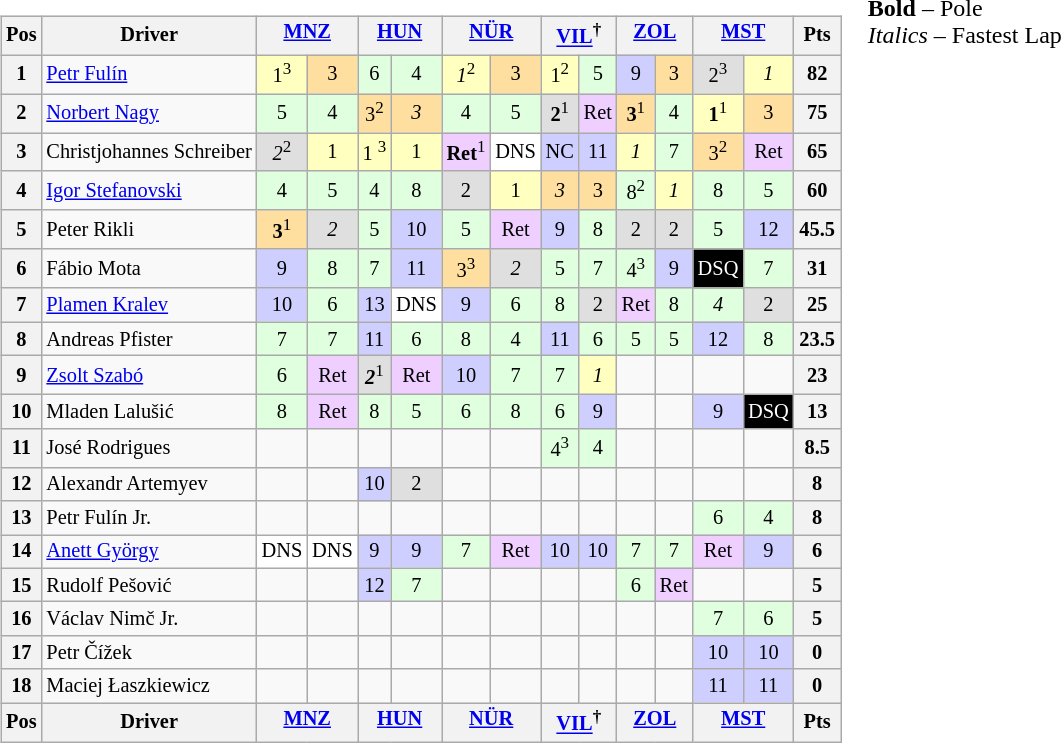<table>
<tr>
<td valign="top"><br><table align="left"| class="wikitable" style="font-size: 85%; text-align: center">
<tr valign="top">
<th valign="middle">Pos</th>
<th valign="middle">Driver</th>
<th colspan=2><a href='#'>MNZ</a><br></th>
<th colspan=2><a href='#'>HUN</a><br></th>
<th colspan=2><a href='#'>NÜR</a><br></th>
<th colspan=2><a href='#'>VIL</a><sup>†</sup><br></th>
<th colspan=2><a href='#'>ZOL</a><br></th>
<th colspan=2><a href='#'>MST</a><br></th>
<th valign="middle"> Pts </th>
</tr>
<tr>
<th>1</th>
<td align="left"> <a href='#'>Petr Fulín</a></td>
<td style="background:#ffffbf;">1<sup>3</sup></td>
<td style="background:#ffdf9f;">3</td>
<td style="background:#dfffdf;">6</td>
<td style="background:#dfffdf;">4</td>
<td style="background:#ffffbf;"><em>1</em><sup>2</sup></td>
<td style="background:#ffdf9f;">3</td>
<td style="background:#ffffbf;">1<sup>2</sup></td>
<td style="background:#dfffdf;">5</td>
<td style="background:#cfcfff;">9</td>
<td style="background:#ffdf9f;">3</td>
<td style="background:#dfdfdf;">2<sup>3</sup></td>
<td style="background:#ffffbf;"><em>1</em></td>
<th>82</th>
</tr>
<tr>
<th>2</th>
<td align="left"> <a href='#'>Norbert Nagy</a></td>
<td style="background:#dfffdf;">5</td>
<td style="background:#dfffdf;">4</td>
<td style="background:#ffdf9f;">3<sup>2</sup></td>
<td style="background:#ffdf9f;"><em>3</em></td>
<td style="background:#dfffdf;">4</td>
<td style="background:#dfffdf;">5</td>
<td style="background:#dfdfdf;"><strong>2</strong><sup>1</sup></td>
<td style="background:#efcfff;">Ret</td>
<td style="background:#ffdf9f;"><strong>3</strong><sup>1</sup></td>
<td style="background:#dfffdf;">4</td>
<td style="background:#ffffbf;"><strong>1</strong><sup>1</sup></td>
<td style="background:#ffdf9f;">3</td>
<th>75</th>
</tr>
<tr>
<th>3</th>
<td align="left"> Christjohannes Schreiber</td>
<td style="background:#dfdfdf;"><em>2</em><sup>2</sup></td>
<td style="background:#ffffbf;">1</td>
<td style="background:#ffffbf;">1 <sup>3</sup></td>
<td style="background:#ffffbf;">1</td>
<td style="background:#efcfff;"><strong>Ret</strong><sup>1</sup></td>
<td style="background:#ffffff;">DNS</td>
<td style="background:#cfcfff;">NC</td>
<td style="background:#cfcfff;">11</td>
<td style="background:#ffffbf;"><em>1</em></td>
<td style="background:#dfffdf;">7</td>
<td style="background:#ffdf9f;">3<sup>2</sup></td>
<td style="background:#efcfff;">Ret</td>
<th>65</th>
</tr>
<tr>
<th>4</th>
<td align="left"> <a href='#'>Igor Stefanovski</a></td>
<td style="background:#dfffdf;">4</td>
<td style="background:#dfffdf;">5</td>
<td style="background:#dfffdf;">4</td>
<td style="background:#dfffdf;">8</td>
<td style="background:#dfdfdf;">2</td>
<td style="background:#ffffbf;">1</td>
<td style="background:#ffdf9f;"><em>3</em></td>
<td style="background:#ffdf9f;">3</td>
<td style="background:#dfffdf;">8<sup>2</sup></td>
<td style="background:#ffffbf;"><em>1</em></td>
<td style="background:#dfffdf;">8</td>
<td style="background:#dfffdf;">5</td>
<th>60</th>
</tr>
<tr>
<th>5</th>
<td align="left"> Peter Rikli</td>
<td style="background:#ffdf9f;"><strong>3</strong><sup>1</sup></td>
<td style="background:#dfdfdf;"><em>2</em></td>
<td style="background:#dfffdf;">5</td>
<td style="background:#cfcfff;">10</td>
<td style="background:#dfffdf;">5</td>
<td style="background:#efcfff;">Ret</td>
<td style="background:#cfcfff;">9</td>
<td style="background:#dfffdf;">8</td>
<td style="background:#dfdfdf;">2</td>
<td style="background:#dfdfdf;">2</td>
<td style="background:#dfffdf;">5</td>
<td style="background:#cfcfff;">12</td>
<th>45.5</th>
</tr>
<tr>
<th>6</th>
<td align="left"> Fábio Mota</td>
<td style="background:#cfcfff;">9</td>
<td style="background:#dfffdf;">8</td>
<td style="background:#dfffdf;">7</td>
<td style="background:#cfcfff;">11</td>
<td style="background:#ffdf9f;">3<sup>3</sup></td>
<td style="background:#dfdfdf;"><em>2</em></td>
<td style="background:#dfffdf;">5</td>
<td style="background:#dfffdf;">7</td>
<td style="background:#dfffdf;">4<sup>3</sup></td>
<td style="background:#cfcfff;">9</td>
<td style="background:#000000; color:white">DSQ</td>
<td style="background:#dfffdf;">7</td>
<th>31</th>
</tr>
<tr>
<th>7</th>
<td align="left"> <a href='#'>Plamen Kralev</a></td>
<td style="background:#cfcfff;">10</td>
<td style="background:#dfffdf;">6</td>
<td style="background:#cfcfff;">13</td>
<td style="background:#ffffff;">DNS</td>
<td style="background:#cfcfff;">9</td>
<td style="background:#dfffdf;">6</td>
<td style="background:#dfffdf;">8</td>
<td style="background:#dfdfdf;">2</td>
<td style="background:#efcfff;">Ret</td>
<td style="background:#dfffdf;">8</td>
<td style="background:#dfffdf;"><em>4</em></td>
<td style="background:#dfdfdf;">2</td>
<th>25</th>
</tr>
<tr>
<th>8</th>
<td align="left"> Andreas Pfister</td>
<td style="background:#dfffdf;">7</td>
<td style="background:#dfffdf;">7</td>
<td style="background:#cfcfff;">11</td>
<td style="background:#dfffdf;">6</td>
<td style="background:#dfffdf;">8</td>
<td style="background:#dfffdf;">4</td>
<td style="background:#cfcfff;">11</td>
<td style="background:#dfffdf;">6</td>
<td style="background:#dfffdf;">5</td>
<td style="background:#dfffdf;">5</td>
<td style="background:#cfcfff;">12</td>
<td style="background:#dfffdf;">8</td>
<th>23.5</th>
</tr>
<tr>
<th>9</th>
<td align="left"> <a href='#'>Zsolt Szabó</a></td>
<td style="background:#dfffdf;">6</td>
<td style="background:#efcfff;">Ret</td>
<td style="background:#dfdfdf;"><strong><em>2</em></strong><sup>1</sup></td>
<td style="background:#efcfff;">Ret</td>
<td style="background:#cfcfff;">10</td>
<td style="background:#dfffdf;">7</td>
<td style="background:#dfffdf;">7</td>
<td style="background:#ffffbf;"><em>1</em></td>
<td></td>
<td></td>
<td></td>
<td></td>
<th>23</th>
</tr>
<tr>
<th>10</th>
<td align="left"> Mladen Lalušić</td>
<td style="background:#dfffdf;">8</td>
<td style="background:#efcfff;">Ret</td>
<td style="background:#dfffdf;">8</td>
<td style="background:#dfffdf;">5</td>
<td style="background:#dfffdf;">6</td>
<td style="background:#dfffdf;">8</td>
<td style="background:#dfffdf;">6</td>
<td style="background:#cfcfff;">9</td>
<td></td>
<td></td>
<td style="background:#cfcfff;">9</td>
<td style="background:#000000; color:white">DSQ</td>
<th>13</th>
</tr>
<tr>
<th>11</th>
<td align="left"> José Rodrigues</td>
<td></td>
<td></td>
<td></td>
<td></td>
<td></td>
<td></td>
<td style="background:#dfffdf;">4<sup>3</sup></td>
<td style="background:#dfffdf;">4</td>
<td></td>
<td></td>
<td></td>
<td></td>
<th>8.5</th>
</tr>
<tr>
<th>12</th>
<td align="left"> Alexandr Artemyev</td>
<td></td>
<td></td>
<td style="background:#cfcfff;">10</td>
<td style="background:#dfdfdf;">2</td>
<td></td>
<td></td>
<td></td>
<td></td>
<td></td>
<td></td>
<td></td>
<td></td>
<th>8</th>
</tr>
<tr>
<th>13</th>
<td align="left"> Petr Fulín Jr.</td>
<td></td>
<td></td>
<td></td>
<td></td>
<td></td>
<td></td>
<td></td>
<td></td>
<td></td>
<td></td>
<td style="background:#dfffdf;">6</td>
<td style="background:#dfffdf;">4</td>
<th>8</th>
</tr>
<tr>
<th>14</th>
<td align="left"> <a href='#'>Anett György</a></td>
<td style="background:#ffffff;">DNS</td>
<td style="background:#ffffff;">DNS</td>
<td style="background:#cfcfff;">9</td>
<td style="background:#cfcfff;">9</td>
<td style="background:#dfffdf;">7</td>
<td style="background:#efcfff;">Ret</td>
<td style="background:#cfcfff;">10</td>
<td style="background:#cfcfff;">10</td>
<td style="background:#dfffdf;">7</td>
<td style="background:#dfffdf;">7</td>
<td style="background:#efcfff;">Ret</td>
<td style="background:#cfcfff;">9</td>
<th>6</th>
</tr>
<tr>
<th>15</th>
<td align="left"> Rudolf Pešović</td>
<td></td>
<td></td>
<td style="background:#cfcfff;">12</td>
<td style="background:#dfffdf;">7</td>
<td></td>
<td></td>
<td></td>
<td></td>
<td style="background:#dfffdf;">6</td>
<td style="background:#efcfff;">Ret</td>
<td></td>
<td></td>
<th>5</th>
</tr>
<tr>
<th>16</th>
<td align="left"> Václav Nimč Jr.</td>
<td></td>
<td></td>
<td></td>
<td></td>
<td></td>
<td></td>
<td></td>
<td></td>
<td></td>
<td></td>
<td style="background:#dfffdf;">7</td>
<td style="background:#dfffdf;">6</td>
<th>5</th>
</tr>
<tr>
<th>17</th>
<td align="left"> Petr Čížek</td>
<td></td>
<td></td>
<td></td>
<td></td>
<td></td>
<td></td>
<td></td>
<td></td>
<td></td>
<td></td>
<td style="background:#cfcfff;">10</td>
<td style="background:#cfcfff;">10</td>
<th>0</th>
</tr>
<tr>
<th>18</th>
<td align="left"> Maciej Łaszkiewicz</td>
<td></td>
<td></td>
<td></td>
<td></td>
<td></td>
<td></td>
<td></td>
<td></td>
<td></td>
<td></td>
<td style="background:#cfcfff;">11</td>
<td style="background:#cfcfff;">11</td>
<th>0</th>
</tr>
<tr valign="top">
<th valign="middle">Pos</th>
<th valign="middle">Driver</th>
<th colspan=2><a href='#'>MNZ</a><br></th>
<th colspan=2><a href='#'>HUN</a><br></th>
<th colspan=2><a href='#'>NÜR</a><br></th>
<th colspan=2><a href='#'>VIL</a><sup>†</sup><br></th>
<th colspan=2><a href='#'>ZOL</a><br></th>
<th colspan=2><a href='#'>MST</a><br></th>
<th valign="middle"> Pts </th>
</tr>
</table>
</td>
<td valign="top"><br>
<span><strong>Bold</strong> – Pole<br>
<em>Italics</em> – Fastest Lap</span></td>
</tr>
</table>
